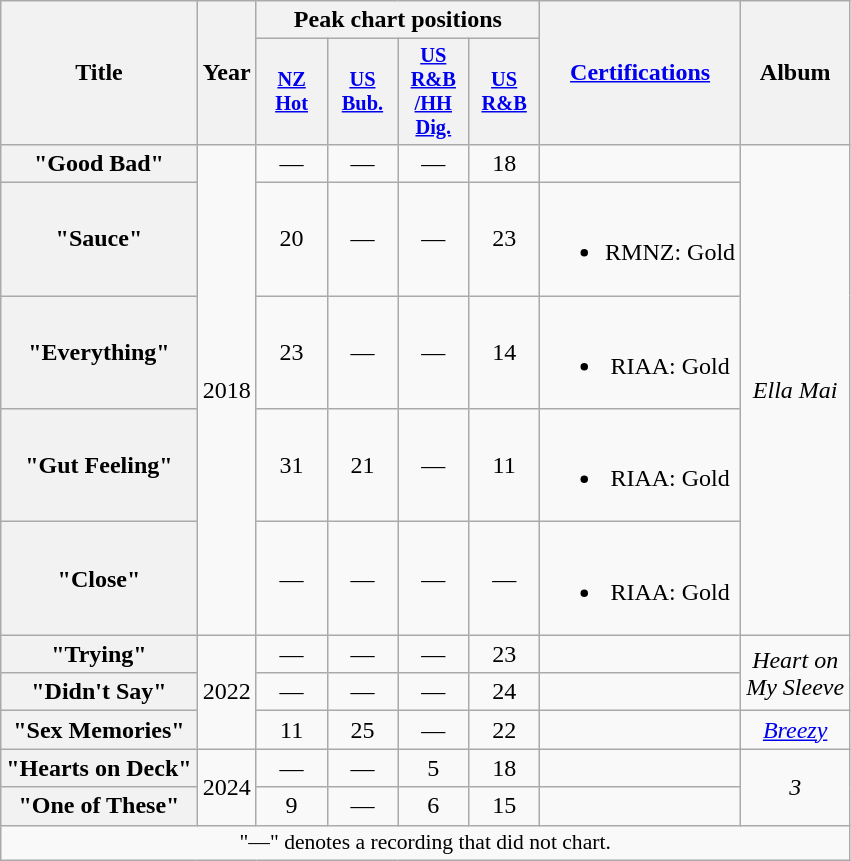<table class="wikitable plainrowheaders" style="text-align:center;" border="1">
<tr>
<th scope="col" rowspan="2">Title</th>
<th scope="col" rowspan="2">Year</th>
<th scope="col" colspan="4">Peak chart positions</th>
<th scope="col" rowspan="2"><a href='#'>Certifications</a></th>
<th scope="col" rowspan="2">Album</th>
</tr>
<tr>
<th scope="col" style="width:3em;font-size:85%;"><a href='#'>NZ<br>Hot</a><br></th>
<th scope="col" style="width:3em;font-size:85%;"><a href='#'>US<br>Bub.</a><br></th>
<th scope="col" style="width:3em;font-size:85%;"><a href='#'>US<br>R&B<br>/HH<br>Dig.</a><br></th>
<th scope="col" style="width:3em;font-size:85%;"><a href='#'>US<br>R&B</a><br></th>
</tr>
<tr>
<th scope="row">"Good Bad"</th>
<td rowspan="5">2018</td>
<td>—</td>
<td>—</td>
<td>—</td>
<td>18</td>
<td></td>
<td rowspan="5"><em>Ella Mai</em></td>
</tr>
<tr>
<th scope="row">"Sauce"</th>
<td>20</td>
<td>—</td>
<td>—</td>
<td>23</td>
<td><br><ul><li>RMNZ: Gold</li></ul></td>
</tr>
<tr>
<th scope="row">"Everything"<br></th>
<td>23</td>
<td>—</td>
<td>—</td>
<td>14</td>
<td><br><ul><li>RIAA: Gold</li></ul></td>
</tr>
<tr>
<th scope="row">"Gut Feeling"<br></th>
<td>31</td>
<td>21</td>
<td>—</td>
<td>11</td>
<td><br><ul><li>RIAA: Gold</li></ul></td>
</tr>
<tr>
<th scope="row">"Close"</th>
<td>—</td>
<td>—</td>
<td>—</td>
<td>—</td>
<td><br><ul><li>RIAA: Gold</li></ul></td>
</tr>
<tr>
<th scope="row">"Trying"</th>
<td rowspan="3">2022</td>
<td>—</td>
<td>—</td>
<td>—</td>
<td>23</td>
<td></td>
<td rowspan="2"><em>Heart on<br>My Sleeve</em></td>
</tr>
<tr>
<th scope="row">"Didn't Say"<br></th>
<td>—</td>
<td>—</td>
<td>—</td>
<td>24</td>
<td></td>
</tr>
<tr>
<th scope="row">"Sex Memories"<br></th>
<td>11</td>
<td>25</td>
<td>—</td>
<td>22</td>
<td></td>
<td><em><a href='#'>Breezy</a></em></td>
</tr>
<tr>
<th scope="row">"Hearts on Deck"</th>
<td rowspan="2">2024</td>
<td>—</td>
<td>—</td>
<td>5</td>
<td>18</td>
<td></td>
<td rowspan="2"><em>3</em></td>
</tr>
<tr>
<th scope="row">"One of These"</th>
<td>9</td>
<td>—</td>
<td>6</td>
<td>15</td>
<td></td>
</tr>
<tr>
<td colspan="8" style="font-size:90%">"—" denotes a recording that did not chart.</td>
</tr>
</table>
